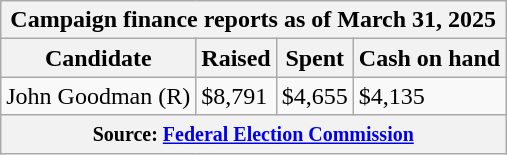<table class="wikitable sortable">
<tr>
<th colspan=4>Campaign finance reports as of March 31, 2025</th>
</tr>
<tr style="text-align:center;">
<th>Candidate</th>
<th>Raised</th>
<th>Spent</th>
<th>Cash on hand</th>
</tr>
<tr>
<td>John Goodman (R)</td>
<td>$8,791</td>
<td>$4,655</td>
<td>$4,135</td>
</tr>
<tr>
<th colspan="4"><small>Source: <a href='#'>Federal Election Commission</a></small></th>
</tr>
</table>
